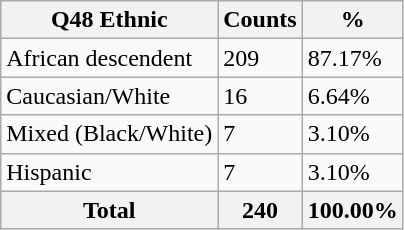<table class="wikitable sortable">
<tr>
<th>Q48 Ethnic</th>
<th>Counts</th>
<th>%</th>
</tr>
<tr>
<td>African descendent</td>
<td>209</td>
<td>87.17%</td>
</tr>
<tr>
<td>Caucasian/White</td>
<td>16</td>
<td>6.64%</td>
</tr>
<tr>
<td>Mixed (Black/White)</td>
<td>7</td>
<td>3.10%</td>
</tr>
<tr>
<td>Hispanic</td>
<td>7</td>
<td>3.10%</td>
</tr>
<tr>
<th>Total</th>
<th>240</th>
<th>100.00%</th>
</tr>
</table>
